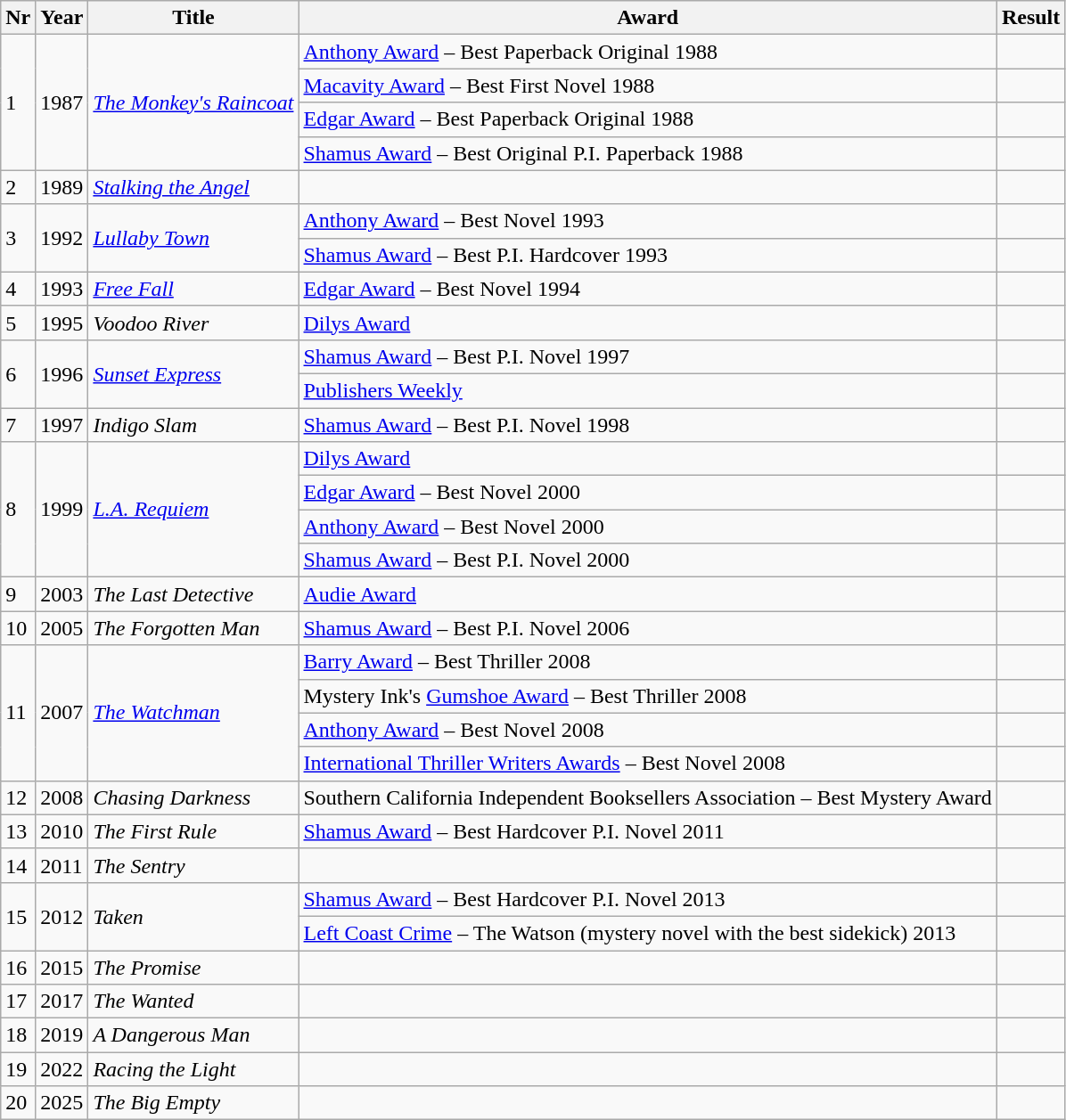<table class="wikitable sortable">
<tr>
<th>Nr</th>
<th>Year</th>
<th>Title</th>
<th>Award</th>
<th>Result</th>
</tr>
<tr>
<td rowspan="4">1</td>
<td rowspan="4">1987</td>
<td rowspan="4"><em><a href='#'>The Monkey's Raincoat</a></em></td>
<td><a href='#'>Anthony Award</a> – Best Paperback Original 1988</td>
<td></td>
</tr>
<tr>
<td><a href='#'>Macavity Award</a> – Best First Novel 1988</td>
<td></td>
</tr>
<tr>
<td><a href='#'>Edgar Award</a> – Best Paperback Original 1988</td>
<td></td>
</tr>
<tr>
<td><a href='#'>Shamus Award</a> – Best Original P.I. Paperback 1988</td>
<td></td>
</tr>
<tr>
<td>2</td>
<td>1989</td>
<td><em><a href='#'>Stalking the Angel</a></em></td>
<td></td>
<td></td>
</tr>
<tr>
<td rowspan="2">3</td>
<td rowspan="2">1992</td>
<td rowspan="2"><em><a href='#'>Lullaby Town</a></em></td>
<td><a href='#'>Anthony Award</a> – Best Novel 1993</td>
<td></td>
</tr>
<tr>
<td><a href='#'>Shamus Award</a> – Best P.I. Hardcover 1993</td>
<td></td>
</tr>
<tr>
<td>4</td>
<td>1993</td>
<td><em><a href='#'>Free Fall</a></em></td>
<td><a href='#'>Edgar Award</a> – Best Novel 1994</td>
<td></td>
</tr>
<tr>
<td>5</td>
<td>1995</td>
<td><em>Voodoo River</em></td>
<td><a href='#'>Dilys Award</a></td>
<td></td>
</tr>
<tr>
<td rowspan="2">6</td>
<td rowspan="2">1996</td>
<td rowspan="2"><em><a href='#'>Sunset Express</a></em></td>
<td><a href='#'>Shamus Award</a> – Best P.I. Novel 1997</td>
<td></td>
</tr>
<tr>
<td><a href='#'>Publishers Weekly</a></td>
<td></td>
</tr>
<tr>
<td>7</td>
<td>1997</td>
<td><em>Indigo Slam</em></td>
<td><a href='#'>Shamus Award</a> – Best P.I. Novel 1998</td>
<td></td>
</tr>
<tr>
<td rowspan="4">8</td>
<td rowspan="4">1999</td>
<td rowspan="4"><em><a href='#'>L.A. Requiem</a></em></td>
<td><a href='#'>Dilys Award</a></td>
<td></td>
</tr>
<tr>
<td><a href='#'>Edgar Award</a> – Best Novel 2000</td>
<td></td>
</tr>
<tr>
<td><a href='#'>Anthony Award</a> – Best Novel 2000</td>
<td></td>
</tr>
<tr>
<td><a href='#'>Shamus Award</a> – Best P.I. Novel 2000</td>
<td></td>
</tr>
<tr>
<td>9</td>
<td>2003</td>
<td><em>The Last Detective</em></td>
<td><a href='#'>Audie Award</a></td>
<td></td>
</tr>
<tr>
<td>10</td>
<td>2005</td>
<td><em>The Forgotten Man</em></td>
<td><a href='#'>Shamus Award</a> – Best P.I. Novel 2006</td>
<td></td>
</tr>
<tr>
<td rowspan="4">11</td>
<td rowspan="4">2007</td>
<td rowspan="4"><em><a href='#'>The Watchman</a></em></td>
<td><a href='#'>Barry Award</a> – Best Thriller 2008</td>
<td></td>
</tr>
<tr>
<td>Mystery Ink's <a href='#'>Gumshoe Award</a> – Best Thriller 2008</td>
<td></td>
</tr>
<tr>
<td><a href='#'>Anthony Award</a> – Best Novel 2008</td>
<td></td>
</tr>
<tr>
<td><a href='#'>International Thriller Writers Awards</a> – Best Novel 2008</td>
<td></td>
</tr>
<tr>
<td>12</td>
<td>2008</td>
<td><em>Chasing Darkness</em></td>
<td>Southern California Independent Booksellers Association – Best Mystery Award</td>
<td></td>
</tr>
<tr>
<td>13</td>
<td>2010</td>
<td><em>The First Rule</em></td>
<td><a href='#'>Shamus Award</a> – Best Hardcover P.I. Novel 2011</td>
<td></td>
</tr>
<tr>
<td>14</td>
<td>2011</td>
<td><em>The Sentry</em></td>
<td></td>
<td></td>
</tr>
<tr>
<td rowspan="2">15</td>
<td rowspan="2">2012</td>
<td rowspan="2"><em>Taken</em></td>
<td><a href='#'>Shamus Award</a> – Best Hardcover P.I. Novel 2013</td>
<td></td>
</tr>
<tr>
<td><a href='#'>Left Coast Crime</a> – The Watson (mystery novel with the best sidekick) 2013</td>
<td></td>
</tr>
<tr>
<td>16</td>
<td>2015</td>
<td><em>The Promise</em></td>
<td></td>
<td></td>
</tr>
<tr>
<td>17</td>
<td>2017</td>
<td><em>The Wanted</em></td>
<td></td>
<td></td>
</tr>
<tr>
<td>18</td>
<td>2019</td>
<td><em>A Dangerous Man</em></td>
<td></td>
<td></td>
</tr>
<tr>
<td>19</td>
<td>2022</td>
<td><em>Racing the Light</em></td>
<td></td>
<td></td>
</tr>
<tr>
<td>20</td>
<td>2025</td>
<td><em>The Big Empty</em></td>
<td></td>
<td></td>
</tr>
</table>
